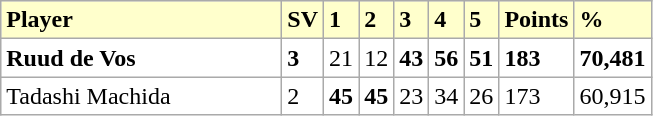<table class="wikitable">
<tr bgcolor="#ffffcc">
<td width=180><strong>Player</strong></td>
<td><strong>SV</strong></td>
<td><strong>1</strong></td>
<td><strong>2</strong></td>
<td><strong>3</strong></td>
<td><strong>4</strong></td>
<td><strong>5</strong></td>
<td><strong>Points</strong></td>
<td><strong>%</strong></td>
</tr>
<tr bgcolor="FFFFFF">
<td> <strong>Ruud de Vos</strong></td>
<td><strong>3</strong></td>
<td>21</td>
<td>12</td>
<td><strong>43</strong></td>
<td><strong>56</strong></td>
<td><strong>51</strong></td>
<td><strong>183</strong></td>
<td><strong>70,481</strong></td>
</tr>
<tr bgcolor="FFFFFF">
<td> Tadashi Machida</td>
<td>2</td>
<td><strong>45</strong></td>
<td><strong>45</strong></td>
<td>23</td>
<td>34</td>
<td>26</td>
<td>173</td>
<td>60,915</td>
</tr>
</table>
